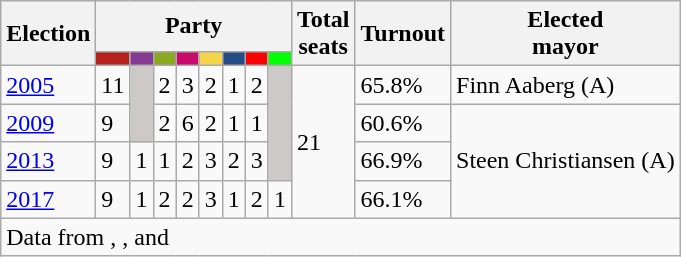<table class="wikitable">
<tr>
<th rowspan="2">Election</th>
<th colspan="8">Party</th>
<th rowspan="2">Total<br>seats</th>
<th rowspan="2">Turnout</th>
<th rowspan="2">Elected<br>mayor</th>
</tr>
<tr>
<td style="background:#B5211D;"><strong><a href='#'></a></strong></td>
<td style="background:#843A93;"><strong><a href='#'></a></strong></td>
<td style="background:#89A920;"><strong><a href='#'></a></strong></td>
<td style="background:#C9096C;"><strong><a href='#'></a></strong></td>
<td style="background:#F4D44D;"><strong><a href='#'></a></strong></td>
<td style="background:#254C85;"><strong><a href='#'></a></strong></td>
<td style="background:#FF0000;"><strong><a href='#'></a></strong></td>
<td style="background:#00FF00;"><strong><a href='#'></a></strong></td>
</tr>
<tr>
<td><a href='#'>2005</a></td>
<td>11</td>
<td style="background:#CDC9C9;" rowspan="2"></td>
<td>2</td>
<td>3</td>
<td>2</td>
<td>1</td>
<td>2</td>
<td style="background:#CDC9C9;" rowspan="3"></td>
<td rowspan="4">21</td>
<td>65.8%</td>
<td>Finn Aaberg (A)</td>
</tr>
<tr>
<td><a href='#'>2009</a></td>
<td>9</td>
<td>2</td>
<td>6</td>
<td>2</td>
<td>1</td>
<td>1</td>
<td>60.6%</td>
<td rowspan="3">Steen Christiansen (A)</td>
</tr>
<tr>
<td><a href='#'>2013</a></td>
<td>9</td>
<td>1</td>
<td>1</td>
<td>2</td>
<td>3</td>
<td>2</td>
<td>3</td>
<td>66.9%</td>
</tr>
<tr>
<td><a href='#'>2017</a></td>
<td>9</td>
<td>1</td>
<td>2</td>
<td>2</td>
<td>3</td>
<td>1</td>
<td>2</td>
<td>1</td>
<td>66.1%</td>
</tr>
<tr>
<td colspan="14">Data from , ,  and </td>
</tr>
</table>
